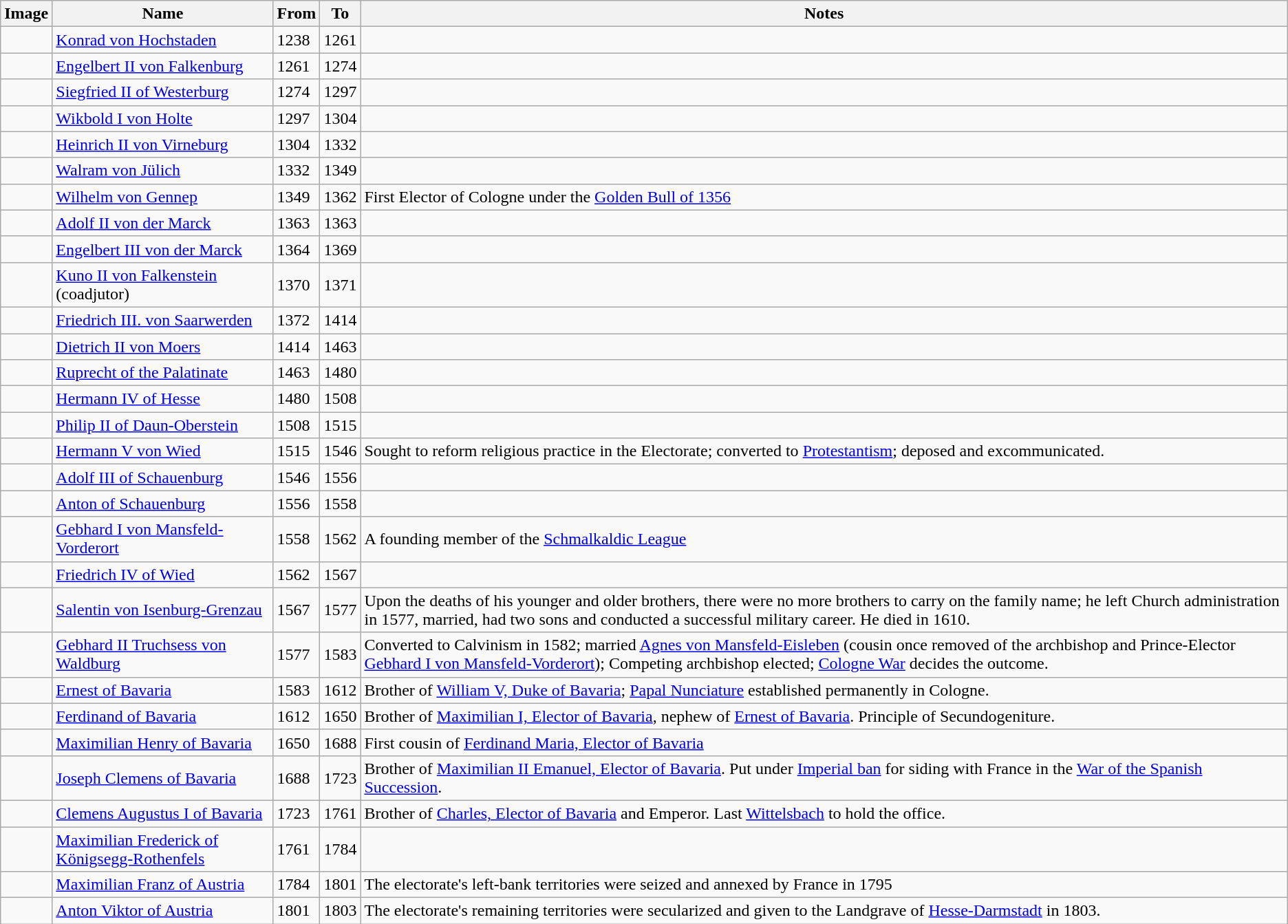<table class="sortable wikitable">
<tr>
<th scope="col" class="unsortable">Image</th>
<th scope="col">Name</th>
<th scope="col">From</th>
<th scope="col">To</th>
<th scope="col" class="unsortable">Notes</th>
</tr>
<tr>
<td></td>
<td><a href='#'>Konrad von Hochstaden</a></td>
<td>1238</td>
<td>1261</td>
<td></td>
</tr>
<tr>
<td></td>
<td><a href='#'>Engelbert II von Falkenburg</a></td>
<td>1261</td>
<td>1274</td>
<td></td>
</tr>
<tr>
<td></td>
<td><a href='#'>Siegfried II of Westerburg</a></td>
<td>1274</td>
<td>1297</td>
<td></td>
</tr>
<tr>
<td></td>
<td><a href='#'>Wikbold I von Holte</a></td>
<td>1297</td>
<td>1304</td>
<td></td>
</tr>
<tr>
<td></td>
<td><a href='#'>Heinrich II von Virneburg</a></td>
<td>1304</td>
<td>1332</td>
<td></td>
</tr>
<tr>
<td></td>
<td><a href='#'>Walram von Jülich</a></td>
<td>1332</td>
<td>1349</td>
<td></td>
</tr>
<tr>
<td></td>
<td><a href='#'>Wilhelm von Gennep</a></td>
<td>1349</td>
<td>1362</td>
<td>First Elector of Cologne under the <a href='#'>Golden Bull of 1356</a></td>
</tr>
<tr>
<td></td>
<td><a href='#'>Adolf II von der Marck</a></td>
<td>1363</td>
<td>1363</td>
<td></td>
</tr>
<tr>
<td></td>
<td><a href='#'>Engelbert III von der Marck</a></td>
<td>1364</td>
<td>1369</td>
<td></td>
</tr>
<tr>
<td></td>
<td><a href='#'>Kuno II von Falkenstein</a> (coadjutor)</td>
<td>1370</td>
<td>1371</td>
<td></td>
</tr>
<tr>
<td></td>
<td><a href='#'>Friedrich III. von Saarwerden</a></td>
<td>1372</td>
<td>1414</td>
<td></td>
</tr>
<tr>
<td></td>
<td><a href='#'>Dietrich II von Moers</a></td>
<td>1414</td>
<td>1463</td>
<td></td>
</tr>
<tr>
<td></td>
<td><a href='#'>Ruprecht of the Palatinate</a></td>
<td>1463</td>
<td>1480</td>
<td></td>
</tr>
<tr>
<td></td>
<td><a href='#'>Hermann IV of Hesse</a></td>
<td>1480</td>
<td>1508</td>
<td></td>
</tr>
<tr>
<td></td>
<td><a href='#'>Philip II of Daun-Oberstein</a></td>
<td>1508</td>
<td>1515</td>
<td></td>
</tr>
<tr>
<td></td>
<td><a href='#'>Hermann V von Wied</a></td>
<td>1515</td>
<td>1546</td>
<td>Sought to reform religious practice in the Electorate; converted to <a href='#'>Protestantism</a>; deposed and excommunicated.</td>
</tr>
<tr>
<td></td>
<td><a href='#'>Adolf III of Schauenburg</a></td>
<td>1546</td>
<td>1556</td>
<td></td>
</tr>
<tr>
<td></td>
<td><a href='#'>Anton of Schauenburg</a></td>
<td>1556</td>
<td>1558</td>
<td></td>
</tr>
<tr>
<td></td>
<td><a href='#'>Gebhard I von Mansfeld-Vorderort</a></td>
<td>1558</td>
<td>1562</td>
<td>A founding member of the <a href='#'>Schmalkaldic League</a></td>
</tr>
<tr>
<td></td>
<td><a href='#'>Friedrich IV of Wied</a></td>
<td>1562</td>
<td>1567</td>
<td></td>
</tr>
<tr>
<td></td>
<td><a href='#'>Salentin von Isenburg-Grenzau</a></td>
<td>1567</td>
<td>1577</td>
<td>Upon the deaths of his younger and older brothers, there were no more brothers to carry on the family name; he left Church administration in 1577, married, had two sons and conducted a successful military career. He died in 1610.</td>
</tr>
<tr>
<td></td>
<td><a href='#'>Gebhard II Truchsess von Waldburg</a></td>
<td>1577</td>
<td>1583</td>
<td>Converted to Calvinism in 1582; married <a href='#'>Agnes von Mansfeld-Eisleben</a> (cousin once removed of the archbishop and Prince-Elector <a href='#'>Gebhard I von Mansfeld-Vorderort</a>); Competing archbishop elected; <a href='#'>Cologne War</a> decides the outcome.</td>
</tr>
<tr>
<td></td>
<td><a href='#'>Ernest of Bavaria</a></td>
<td>1583</td>
<td>1612</td>
<td>Brother of <a href='#'>William V, Duke of Bavaria</a>; <a href='#'>Papal Nunciature</a> established permanently in Cologne.</td>
</tr>
<tr>
<td></td>
<td><a href='#'>Ferdinand of Bavaria</a></td>
<td>1612</td>
<td>1650</td>
<td>Brother of <a href='#'>Maximilian I, Elector of Bavaria</a>, nephew of <a href='#'>Ernest of Bavaria</a>. Principle of Secundogeniture.</td>
</tr>
<tr>
<td></td>
<td><a href='#'>Maximilian Henry of Bavaria</a></td>
<td>1650</td>
<td>1688</td>
<td>First cousin of <a href='#'>Ferdinand Maria, Elector of Bavaria</a></td>
</tr>
<tr>
<td></td>
<td><a href='#'>Joseph Clemens of Bavaria</a></td>
<td>1688</td>
<td>1723</td>
<td>Brother of <a href='#'>Maximilian II Emanuel, Elector of Bavaria</a>. Put under <a href='#'>Imperial ban</a> for siding with France in the <a href='#'>War of the Spanish Succession</a>.</td>
</tr>
<tr>
<td></td>
<td><a href='#'>Clemens Augustus I of Bavaria</a></td>
<td>1723</td>
<td>1761</td>
<td>Brother of <a href='#'>Charles, Elector of Bavaria</a> and Emperor.  Last <a href='#'>Wittelsbach</a> to hold the office.</td>
</tr>
<tr>
<td></td>
<td><a href='#'>Maximilian Frederick of Königsegg-Rothenfels</a></td>
<td>1761</td>
<td>1784</td>
<td></td>
</tr>
<tr>
<td></td>
<td><a href='#'>Maximilian Franz of Austria</a></td>
<td>1784</td>
<td>1801</td>
<td>The electorate's left-bank territories were seized and annexed by France in 1795</td>
</tr>
<tr>
<td></td>
<td><a href='#'>Anton Viktor of Austria</a></td>
<td>1801</td>
<td>1803</td>
<td>The electorate's remaining territories were secularized and given to the Landgrave of <a href='#'>Hesse-Darmstadt</a> in 1803.</td>
</tr>
</table>
